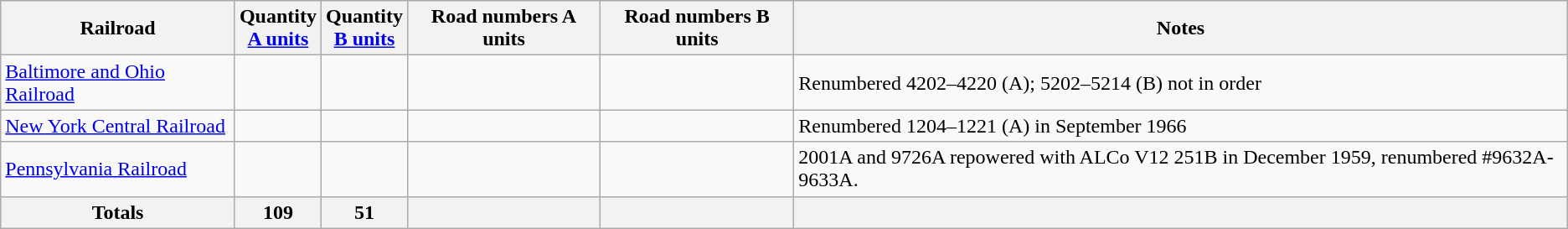<table class="wikitable">
<tr>
<th>Railroad</th>
<th>Quantity<br><a href='#'>A units</a></th>
<th>Quantity<br><a href='#'>B units</a></th>
<th>Road numbers A units</th>
<th>Road numbers B units</th>
<th>Notes</th>
</tr>
<tr>
<td><a href='#'>Baltimore and Ohio Railroad</a></td>
<td></td>
<td></td>
<td></td>
<td></td>
<td>Renumbered 4202–4220 (A); 5202–5214 (B) not in order</td>
</tr>
<tr>
<td><a href='#'>New York Central Railroad</a></td>
<td></td>
<td></td>
<td></td>
<td></td>
<td>Renumbered 1204–1221 (A) in September 1966</td>
</tr>
<tr>
<td><a href='#'>Pennsylvania Railroad</a></td>
<td></td>
<td></td>
<td></td>
<td></td>
<td>2001A and 9726A repowered with ALCo V12 251B in December 1959, renumbered #9632A-9633A.</td>
</tr>
<tr>
<th>Totals</th>
<th>109</th>
<th>51</th>
<th></th>
<th></th>
<th></th>
</tr>
</table>
